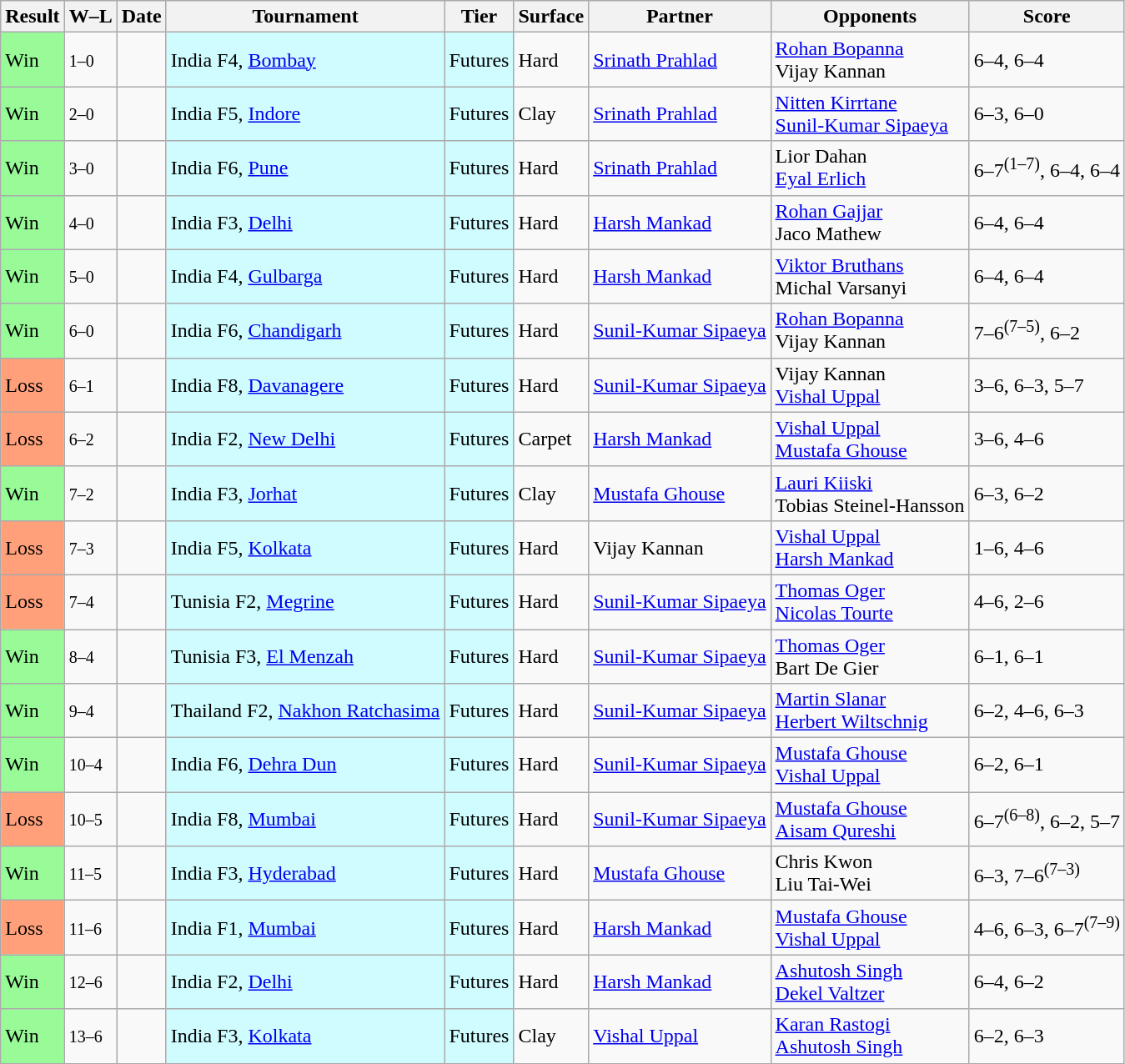<table class="sortable wikitable">
<tr>
<th>Result</th>
<th class="unsortable">W–L</th>
<th>Date</th>
<th>Tournament</th>
<th>Tier</th>
<th>Surface</th>
<th>Partner</th>
<th>Opponents</th>
<th class="unsortable">Score</th>
</tr>
<tr>
<td style="background:#98fb98;">Win</td>
<td><small>1–0</small></td>
<td></td>
<td style="background:#cffcff;">India F4, <a href='#'>Bombay</a></td>
<td style="background:#cffcff;">Futures</td>
<td>Hard</td>
<td> <a href='#'>Srinath Prahlad</a></td>
<td> <a href='#'>Rohan Bopanna</a> <br>  Vijay Kannan</td>
<td>6–4, 6–4</td>
</tr>
<tr>
<td style="background:#98fb98;">Win</td>
<td><small>2–0</small></td>
<td></td>
<td style="background:#cffcff;">India F5, <a href='#'>Indore</a></td>
<td style="background:#cffcff;">Futures</td>
<td>Clay</td>
<td> <a href='#'>Srinath Prahlad</a></td>
<td> <a href='#'>Nitten Kirrtane</a> <br>  <a href='#'>Sunil-Kumar Sipaeya</a></td>
<td>6–3, 6–0</td>
</tr>
<tr>
<td style="background:#98fb98;">Win</td>
<td><small>3–0</small></td>
<td></td>
<td style="background:#cffcff;">India F6, <a href='#'>Pune</a></td>
<td style="background:#cffcff;">Futures</td>
<td>Hard</td>
<td> <a href='#'>Srinath Prahlad</a></td>
<td> Lior Dahan <br>  <a href='#'>Eyal Erlich</a></td>
<td>6–7<sup>(1–7)</sup>, 6–4, 6–4</td>
</tr>
<tr>
<td style="background:#98fb98;">Win</td>
<td><small>4–0</small></td>
<td></td>
<td style="background:#cffcff;">India F3, <a href='#'>Delhi</a></td>
<td style="background:#cffcff;">Futures</td>
<td>Hard</td>
<td> <a href='#'>Harsh Mankad</a></td>
<td> <a href='#'>Rohan Gajjar</a> <br>  Jaco Mathew</td>
<td>6–4, 6–4</td>
</tr>
<tr>
<td style="background:#98fb98;">Win</td>
<td><small>5–0</small></td>
<td></td>
<td style="background:#cffcff;">India F4, <a href='#'>Gulbarga</a></td>
<td style="background:#cffcff;">Futures</td>
<td>Hard</td>
<td> <a href='#'>Harsh Mankad</a></td>
<td> <a href='#'>Viktor Bruthans</a> <br>  Michal Varsanyi</td>
<td>6–4, 6–4</td>
</tr>
<tr>
<td style="background:#98fb98;">Win</td>
<td><small>6–0</small></td>
<td></td>
<td style="background:#cffcff;">India F6, <a href='#'>Chandigarh</a></td>
<td style="background:#cffcff;">Futures</td>
<td>Hard</td>
<td> <a href='#'>Sunil-Kumar Sipaeya</a></td>
<td> <a href='#'>Rohan Bopanna</a> <br>  Vijay Kannan</td>
<td>7–6<sup>(7–5)</sup>, 6–2</td>
</tr>
<tr>
<td style="background:#ffa07a;">Loss</td>
<td><small>6–1</small></td>
<td></td>
<td style="background:#cffcff;">India F8, <a href='#'>Davanagere</a></td>
<td style="background:#cffcff;">Futures</td>
<td>Hard</td>
<td> <a href='#'>Sunil-Kumar Sipaeya</a></td>
<td> Vijay Kannan <br>  <a href='#'>Vishal Uppal</a></td>
<td>3–6, 6–3, 5–7</td>
</tr>
<tr>
<td style="background:#ffa07a;">Loss</td>
<td><small>6–2</small></td>
<td></td>
<td style="background:#cffcff;">India F2, <a href='#'>New Delhi</a></td>
<td style="background:#cffcff;">Futures</td>
<td>Carpet</td>
<td> <a href='#'>Harsh Mankad</a></td>
<td> <a href='#'>Vishal Uppal</a> <br>  <a href='#'>Mustafa Ghouse</a></td>
<td>3–6, 4–6</td>
</tr>
<tr>
<td style="background:#98fb98;">Win</td>
<td><small>7–2</small></td>
<td></td>
<td style="background:#cffcff;">India F3, <a href='#'>Jorhat</a></td>
<td style="background:#cffcff;">Futures</td>
<td>Clay</td>
<td> <a href='#'>Mustafa Ghouse</a></td>
<td> <a href='#'>Lauri Kiiski</a> <br>  Tobias Steinel-Hansson</td>
<td>6–3, 6–2</td>
</tr>
<tr>
<td style="background:#ffa07a;">Loss</td>
<td><small>7–3</small></td>
<td></td>
<td style="background:#cffcff;">India F5, <a href='#'>Kolkata</a></td>
<td style="background:#cffcff;">Futures</td>
<td>Hard</td>
<td> Vijay Kannan</td>
<td> <a href='#'>Vishal Uppal</a> <br>  <a href='#'>Harsh Mankad</a></td>
<td>1–6, 4–6</td>
</tr>
<tr>
<td style="background:#ffa07a;">Loss</td>
<td><small>7–4</small></td>
<td></td>
<td style="background:#cffcff;">Tunisia F2, <a href='#'>Megrine</a></td>
<td style="background:#cffcff;">Futures</td>
<td>Hard</td>
<td> <a href='#'>Sunil-Kumar Sipaeya</a></td>
<td> <a href='#'>Thomas Oger</a> <br>  <a href='#'>Nicolas Tourte</a></td>
<td>4–6, 2–6</td>
</tr>
<tr>
<td style="background:#98fb98;">Win</td>
<td><small>8–4</small></td>
<td></td>
<td style="background:#cffcff;">Tunisia F3, <a href='#'>El Menzah</a></td>
<td style="background:#cffcff;">Futures</td>
<td>Hard</td>
<td> <a href='#'>Sunil-Kumar Sipaeya</a></td>
<td> <a href='#'>Thomas Oger</a> <br>  Bart De Gier</td>
<td>6–1, 6–1</td>
</tr>
<tr>
<td style="background:#98fb98;">Win</td>
<td><small>9–4</small></td>
<td></td>
<td style="background:#cffcff;">Thailand F2, <a href='#'>Nakhon Ratchasima</a></td>
<td style="background:#cffcff;">Futures</td>
<td>Hard</td>
<td> <a href='#'>Sunil-Kumar Sipaeya</a></td>
<td> <a href='#'>Martin Slanar</a> <br>  <a href='#'>Herbert Wiltschnig</a></td>
<td>6–2, 4–6, 6–3</td>
</tr>
<tr>
<td style="background:#98fb98;">Win</td>
<td><small>10–4</small></td>
<td></td>
<td style="background:#cffcff;">India F6, <a href='#'>Dehra Dun</a></td>
<td style="background:#cffcff;">Futures</td>
<td>Hard</td>
<td> <a href='#'>Sunil-Kumar Sipaeya</a></td>
<td> <a href='#'>Mustafa Ghouse</a> <br>  <a href='#'>Vishal Uppal</a></td>
<td>6–2, 6–1</td>
</tr>
<tr>
<td style="background:#ffa07a;">Loss</td>
<td><small>10–5</small></td>
<td></td>
<td style="background:#cffcff;">India F8, <a href='#'>Mumbai</a></td>
<td style="background:#cffcff;">Futures</td>
<td>Hard</td>
<td> <a href='#'>Sunil-Kumar Sipaeya</a></td>
<td> <a href='#'>Mustafa Ghouse</a> <br>  <a href='#'>Aisam Qureshi</a></td>
<td>6–7<sup>(6–8)</sup>, 6–2, 5–7</td>
</tr>
<tr>
<td style="background:#98fb98;">Win</td>
<td><small>11–5</small></td>
<td></td>
<td style="background:#cffcff;">India F3, <a href='#'>Hyderabad</a></td>
<td style="background:#cffcff;">Futures</td>
<td>Hard</td>
<td> <a href='#'>Mustafa Ghouse</a></td>
<td> Chris Kwon <br>  Liu Tai-Wei</td>
<td>6–3, 7–6<sup>(7–3)</sup></td>
</tr>
<tr>
<td style="background:#ffa07a;">Loss</td>
<td><small>11–6</small></td>
<td></td>
<td style="background:#cffcff;">India F1, <a href='#'>Mumbai</a></td>
<td style="background:#cffcff;">Futures</td>
<td>Hard</td>
<td> <a href='#'>Harsh Mankad</a></td>
<td> <a href='#'>Mustafa Ghouse</a> <br>  <a href='#'>Vishal Uppal</a></td>
<td>4–6, 6–3, 6–7<sup>(7–9)</sup></td>
</tr>
<tr>
<td style="background:#98fb98;">Win</td>
<td><small>12–6</small></td>
<td></td>
<td style="background:#cffcff;">India F2, <a href='#'>Delhi</a></td>
<td style="background:#cffcff;">Futures</td>
<td>Hard</td>
<td> <a href='#'>Harsh Mankad</a></td>
<td> <a href='#'>Ashutosh Singh</a> <br>  <a href='#'>Dekel Valtzer</a></td>
<td>6–4, 6–2</td>
</tr>
<tr>
<td style="background:#98fb98;">Win</td>
<td><small>13–6</small></td>
<td></td>
<td style="background:#cffcff;">India F3, <a href='#'>Kolkata</a></td>
<td style="background:#cffcff;">Futures</td>
<td>Clay</td>
<td> <a href='#'>Vishal Uppal</a></td>
<td> <a href='#'>Karan Rastogi</a> <br>  <a href='#'>Ashutosh Singh</a></td>
<td>6–2, 6–3</td>
</tr>
</table>
